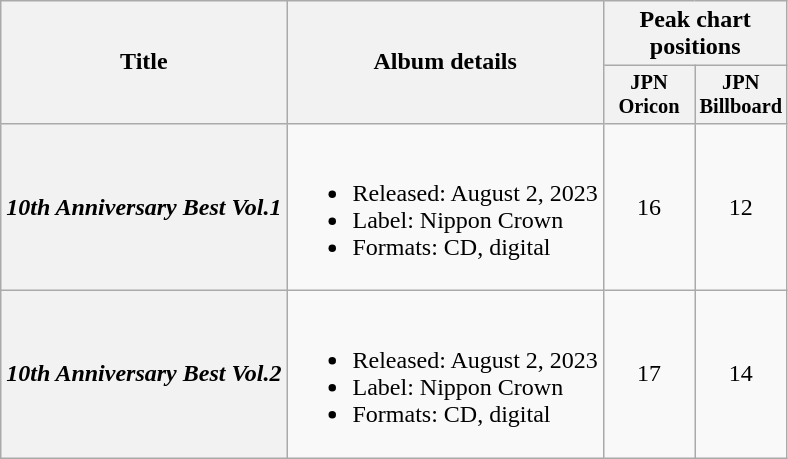<table class="wikitable plainrowheaders">
<tr>
<th scope="col" rowspan="2">Title</th>
<th scope="col" rowspan="2">Album details</th>
<th scope="col" colspan="2">Peak chart positions</th>
</tr>
<tr>
<th scope="col" style="width:4em;font-size:85%">JPN<br>Oricon<br></th>
<th scope="col" style="width:4em;font-size:85%">JPN<br>Billboard<br></th>
</tr>
<tr>
<th scope="row"><em>10th Anniversary Best Vol.1</em></th>
<td><br><ul><li>Released: August 2, 2023</li><li>Label: Nippon Crown</li><li>Formats: CD, digital</li></ul></td>
<td align="center">16</td>
<td align="center">12</td>
</tr>
<tr>
<th scope="row"><em>10th Anniversary Best Vol.2</em></th>
<td><br><ul><li>Released: August 2, 2023</li><li>Label: Nippon Crown</li><li>Formats: CD, digital</li></ul></td>
<td align="center">17</td>
<td align="center">14</td>
</tr>
</table>
